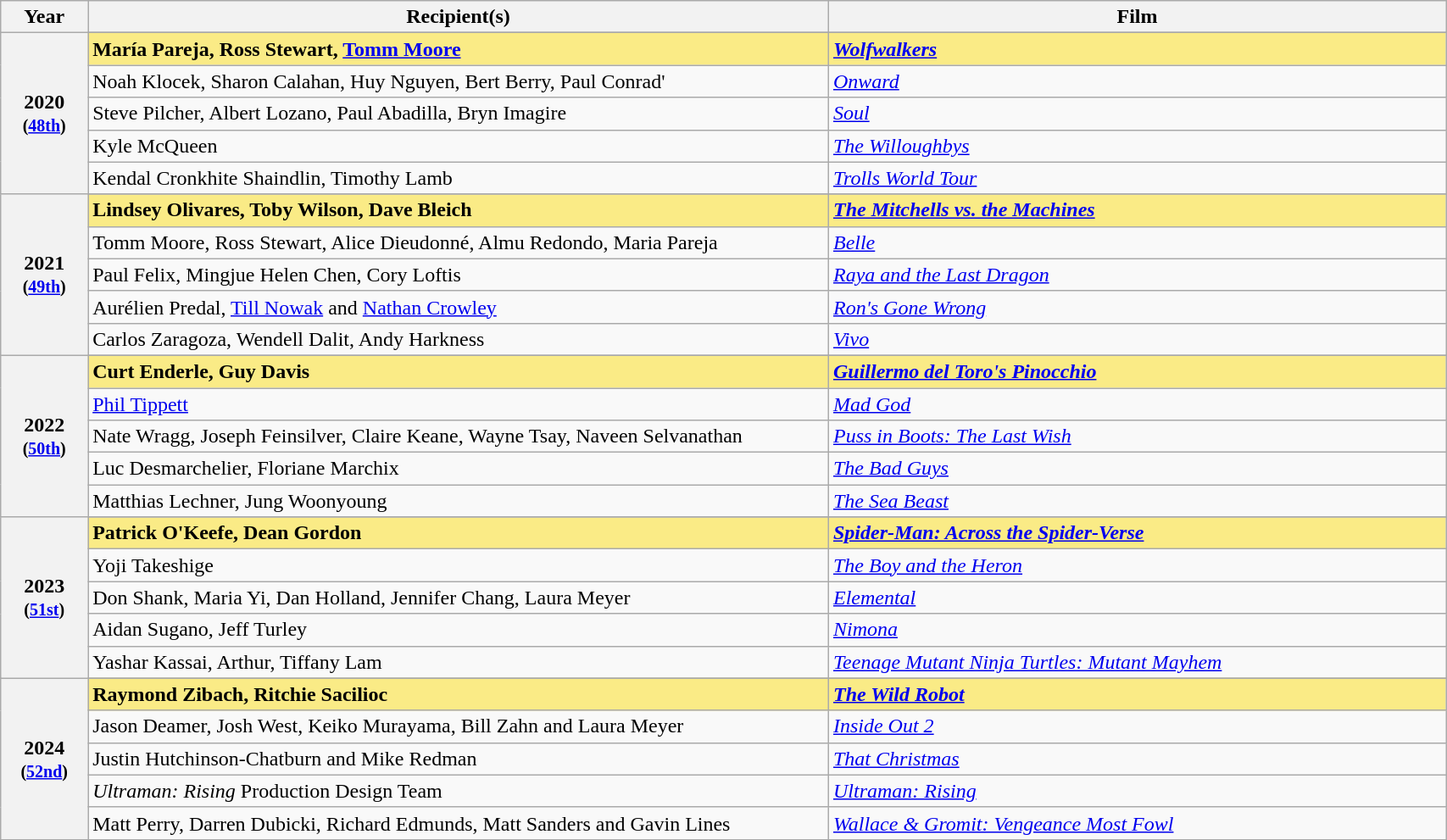<table class="wikitable" style="width:90%;">
<tr>
<th style="width:3%;">Year</th>
<th style="width:30%;">Recipient(s)</th>
<th style="width:25%;">Film</th>
</tr>
<tr>
<th rowspan="6" style="text-align:center;">2020 <br><small>(<a href='#'>48th</a>)</small><br></th>
</tr>
<tr>
<td style="background:#FAEB86;"><strong>María Pareja, Ross Stewart, <a href='#'>Tomm Moore</a></strong></td>
<td style="background:#FAEB86;"><strong><em><a href='#'>Wolfwalkers</a></em></strong></td>
</tr>
<tr>
<td>Noah Klocek, Sharon Calahan, Huy Nguyen, Bert Berry, Paul Conrad'</td>
<td><em><a href='#'>Onward</a></em></td>
</tr>
<tr>
<td>Steve Pilcher, Albert Lozano, Paul Abadilla, Bryn Imagire</td>
<td><em><a href='#'>Soul</a></em></td>
</tr>
<tr>
<td>Kyle McQueen</td>
<td><em><a href='#'>The Willoughbys</a></em></td>
</tr>
<tr>
<td>Kendal Cronkhite Shaindlin, Timothy Lamb</td>
<td><em><a href='#'>Trolls World Tour</a></em></td>
</tr>
<tr>
<th rowspan="6" style="text-align:center;">2021 <br><small>(<a href='#'>49th</a>)</small><br></th>
</tr>
<tr>
<td style="background:#FAEB86;"><strong>Lindsey Olivares, Toby Wilson, Dave Bleich</strong></td>
<td style="background:#FAEB86;"><strong><em><a href='#'>The Mitchells vs. the Machines</a></em></strong></td>
</tr>
<tr>
<td>Tomm Moore, Ross Stewart, Alice Dieudonné, Almu Redondo, Maria Pareja</td>
<td><em><a href='#'>Belle</a></em></td>
</tr>
<tr>
<td>Paul Felix, Mingjue Helen Chen, Cory Loftis</td>
<td><em><a href='#'>Raya and the Last Dragon</a></em></td>
</tr>
<tr>
<td>Aurélien Predal, <a href='#'>Till Nowak</a> and <a href='#'>Nathan Crowley</a></td>
<td><em><a href='#'>Ron's Gone Wrong</a></em></td>
</tr>
<tr>
<td>Carlos Zaragoza, Wendell Dalit, Andy Harkness</td>
<td><em><a href='#'>Vivo</a></em></td>
</tr>
<tr>
<th rowspan="6" style="text-align:center;">2022 <br><small>(<a href='#'>50th</a>)</small><br></th>
</tr>
<tr>
<td style="background:#FAEB86;"><strong>Curt Enderle, Guy Davis</strong></td>
<td style="background:#FAEB86;"><strong><em><a href='#'>Guillermo del Toro's Pinocchio</a></em></strong></td>
</tr>
<tr>
<td><a href='#'>Phil Tippett</a></td>
<td><em><a href='#'>Mad God</a></em></td>
</tr>
<tr>
<td>Nate Wragg, Joseph Feinsilver, Claire Keane, Wayne Tsay, Naveen Selvanathan</td>
<td><em><a href='#'>Puss in Boots: The Last Wish</a></em></td>
</tr>
<tr>
<td>Luc Desmarchelier, Floriane Marchix</td>
<td><em><a href='#'>The Bad Guys</a></em></td>
</tr>
<tr>
<td>Matthias Lechner, Jung Woonyoung</td>
<td><em><a href='#'>The Sea Beast</a></em></td>
</tr>
<tr>
<th rowspan="6" style="text-align:center;">2023 <br><small>(<a href='#'>51st</a>)</small><br></th>
</tr>
<tr>
<td style="background:#FAEB86;"><strong>Patrick O'Keefe, Dean Gordon</strong></td>
<td style="background:#FAEB86;"><strong><em><a href='#'>Spider-Man: Across the Spider-Verse</a></em></strong></td>
</tr>
<tr>
<td>Yoji Takeshige</td>
<td><em><a href='#'>The Boy and the Heron</a></em></td>
</tr>
<tr>
<td>Don Shank, Maria Yi, Dan Holland, Jennifer Chang, Laura Meyer</td>
<td><em><a href='#'>Elemental</a></em></td>
</tr>
<tr>
<td>Aidan Sugano, Jeff Turley</td>
<td><em><a href='#'>Nimona</a></em></td>
</tr>
<tr>
<td>Yashar Kassai, Arthur, Tiffany Lam</td>
<td><em><a href='#'>Teenage Mutant Ninja Turtles: Mutant Mayhem</a></em></td>
</tr>
<tr>
<th rowspan="6" style="text-align:center;">2024 <br><small>(<a href='#'>52nd</a>)</small><br></th>
</tr>
<tr>
<td style="background:#FAEB86;"><strong>Raymond Zibach, Ritchie Sacilioc</strong></td>
<td style="background:#FAEB86;"><strong><em><a href='#'>The Wild Robot</a></em></strong></td>
</tr>
<tr>
<td>Jason Deamer, Josh West, Keiko Murayama, Bill Zahn and Laura Meyer</td>
<td><em><a href='#'>Inside Out 2</a></em></td>
</tr>
<tr>
<td>Justin Hutchinson-Chatburn and Mike Redman</td>
<td><em><a href='#'>That Christmas</a></em></td>
</tr>
<tr>
<td><em>Ultraman: Rising</em> Production Design Team</td>
<td><em><a href='#'>Ultraman: Rising</a></em></td>
</tr>
<tr>
<td>Matt Perry, Darren Dubicki, Richard Edmunds, Matt Sanders and Gavin Lines</td>
<td><em><a href='#'>Wallace & Gromit: Vengeance Most Fowl</a></em></td>
</tr>
</table>
